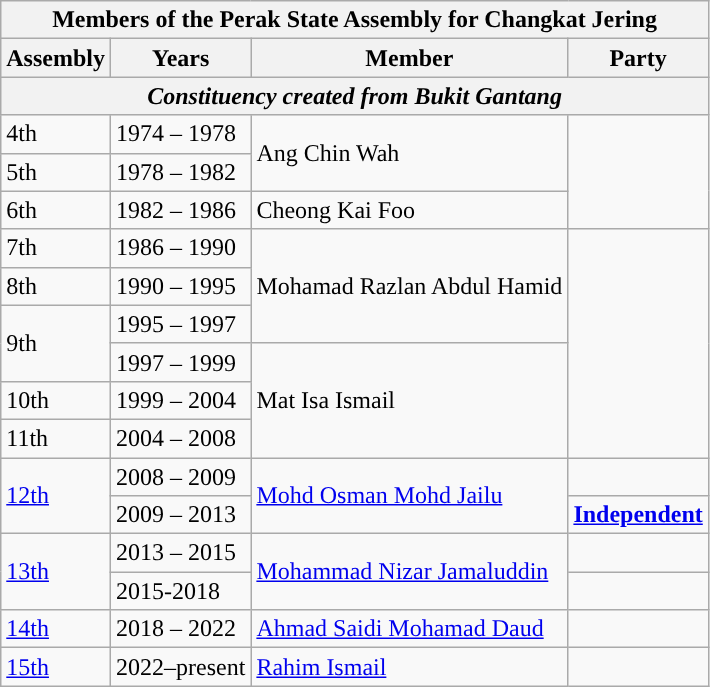<table class="wikitable">
<tr>
<th colspan=4>Members of the Perak State Assembly for Changkat Jering</th>
</tr>
<tr>
<th>Assembly</th>
<th>Years</th>
<th>Member</th>
<th>Party</th>
</tr>
<tr>
<th colspan="4"><em>Constituency created from Bukit Gantang</em></th>
</tr>
<tr>
<td>4th</td>
<td>1974 – 1978</td>
<td rowspan="2">Ang Chin Wah</td>
<td rowspan="3"></td>
</tr>
<tr>
<td>5th</td>
<td>1978 – 1982</td>
</tr>
<tr>
<td>6th</td>
<td>1982 – 1986</td>
<td>Cheong Kai Foo</td>
</tr>
<tr>
<td>7th</td>
<td>1986 – 1990</td>
<td rowspan="3">Mohamad Razlan Abdul Hamid</td>
<td rowspan="6"></td>
</tr>
<tr>
<td>8th</td>
<td>1990 – 1995</td>
</tr>
<tr>
<td rowspan="2">9th</td>
<td>1995 – 1997</td>
</tr>
<tr>
<td>1997 – 1999</td>
<td rowspan="3">Mat Isa Ismail</td>
</tr>
<tr>
<td>10th</td>
<td>1999 – 2004</td>
</tr>
<tr>
<td>11th</td>
<td>2004 – 2008</td>
</tr>
<tr>
<td rowspan="2"><a href='#'>12th</a></td>
<td>2008 – 2009</td>
<td rowspan="2"><a href='#'>Mohd Osman Mohd Jailu</a></td>
<td></td>
</tr>
<tr>
<td>2009 – 2013</td>
<td><strong><a href='#'>Independent</a></strong></td>
</tr>
<tr>
<td rowspan=2><a href='#'>13th</a></td>
<td>2013 – 2015</td>
<td rowspan=2><a href='#'>Mohammad Nizar Jamaluddin</a></td>
<td></td>
</tr>
<tr>
<td>2015-2018</td>
<td></td>
</tr>
<tr>
<td><a href='#'>14th</a></td>
<td>2018 – 2022</td>
<td><a href='#'>Ahmad Saidi Mohamad Daud</a></td>
<td></td>
</tr>
<tr>
<td><a href='#'>15th</a></td>
<td>2022–present</td>
<td><a href='#'>Rahim Ismail</a></td>
<td></td>
</tr>
</table>
